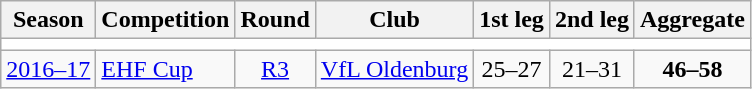<table class="wikitable">
<tr>
<th>Season</th>
<th>Competition</th>
<th>Round</th>
<th>Club</th>
<th>1st leg</th>
<th>2nd leg</th>
<th>Aggregate</th>
</tr>
<tr>
<td colspan="7" bgcolor=white></td>
</tr>
<tr>
<td><a href='#'>2016–17</a></td>
<td><a href='#'>EHF Cup</a></td>
<td style="text-align:center;"><a href='#'>R3</a></td>
<td> <a href='#'>VfL Oldenburg</a></td>
<td style="text-align:center;">25–27</td>
<td style="text-align:center;">21–31</td>
<td style="text-align:center;"><strong>46–58</strong></td>
</tr>
</table>
